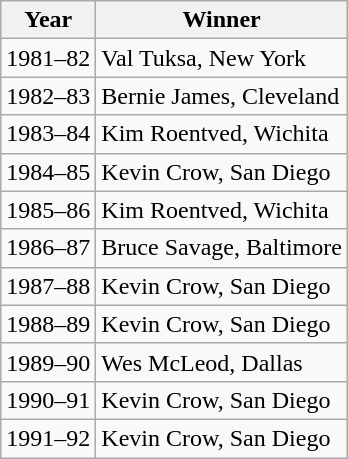<table class="wikitable">
<tr>
<th>Year</th>
<th>Winner</th>
</tr>
<tr>
<td>1981–82</td>
<td>Val Tuksa, New York</td>
</tr>
<tr>
<td>1982–83</td>
<td>Bernie James, Cleveland</td>
</tr>
<tr>
<td>1983–84</td>
<td>Kim Roentved, Wichita</td>
</tr>
<tr>
<td>1984–85</td>
<td>Kevin Crow, San Diego</td>
</tr>
<tr>
<td>1985–86</td>
<td>Kim Roentved, Wichita</td>
</tr>
<tr>
<td>1986–87</td>
<td>Bruce Savage, Baltimore</td>
</tr>
<tr>
<td>1987–88</td>
<td>Kevin Crow, San Diego</td>
</tr>
<tr>
<td>1988–89</td>
<td>Kevin Crow, San Diego</td>
</tr>
<tr>
<td>1989–90</td>
<td>Wes McLeod, Dallas</td>
</tr>
<tr>
<td>1990–91</td>
<td>Kevin Crow, San Diego</td>
</tr>
<tr>
<td>1991–92</td>
<td>Kevin Crow, San Diego</td>
</tr>
</table>
